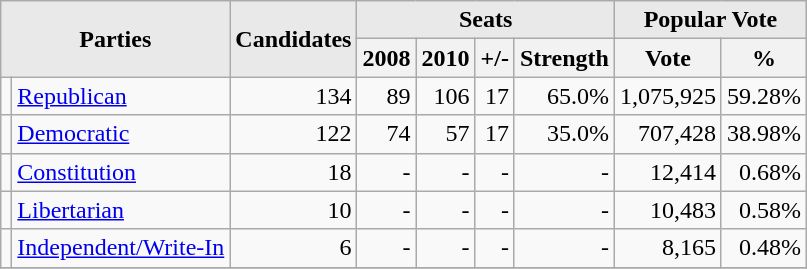<table class=wikitable>
<tr>
<th style="background-color:#E9E9E9" align=center rowspan= 2 colspan=2>Parties</th>
<th style="background-color:#E9E9E9" align=center rowspan= 2>Candidates</th>
<th style="background-color:#E9E9E9" align=center colspan=4>Seats</th>
<th style="background-color:#E9E9E9" align=center colspan=3>Popular Vote</th>
</tr>
<tr>
<th align=center>2008</th>
<th align=center>2010</th>
<th align=center>+/-</th>
<th align=center>Strength</th>
<th align=center>Vote</th>
<th align=center>%</th>
</tr>
<tr>
<td></td>
<td align=left><a href='#'>Republican</a></td>
<td align=right>134</td>
<td align=right>89</td>
<td align=right>106</td>
<td align=right> 17</td>
<td align=right>65.0%</td>
<td align=right>1,075,925</td>
<td align=right>59.28%</td>
</tr>
<tr>
<td></td>
<td align=left><a href='#'>Democratic</a></td>
<td align=right>122</td>
<td align=right>74</td>
<td align=right>57</td>
<td align=right> 17</td>
<td align=right>35.0%</td>
<td align=right>707,428</td>
<td align=right>38.98%</td>
</tr>
<tr>
<td></td>
<td align=left><a href='#'>Constitution</a></td>
<td align=right>18</td>
<td align=right>-</td>
<td align=right>-</td>
<td align=right>-</td>
<td align=right>-</td>
<td align=right>12,414</td>
<td align=right>0.68%</td>
</tr>
<tr>
<td></td>
<td align=left><a href='#'>Libertarian</a></td>
<td align=right>10</td>
<td align=right>-</td>
<td align=right>-</td>
<td align=right>-</td>
<td align=right>-</td>
<td align=right>10,483</td>
<td align=right>0.58%</td>
</tr>
<tr>
<td></td>
<td align=left><a href='#'>Independent/Write-In</a></td>
<td align=right>6</td>
<td align=right>-</td>
<td align=right>-</td>
<td align=right>-</td>
<td align=right>-</td>
<td align=right>8,165</td>
<td align=right>0.48%</td>
</tr>
<tr>
</tr>
</table>
